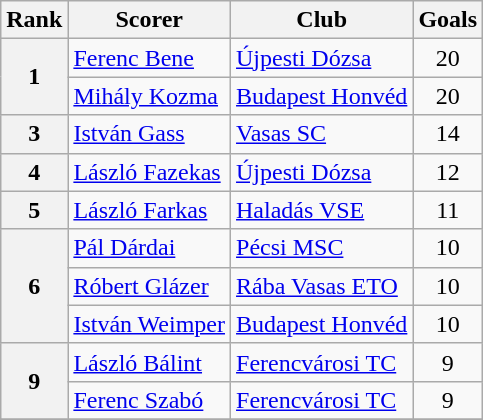<table class="wikitable" style="text-align:center">
<tr>
<th>Rank</th>
<th>Scorer</th>
<th>Club</th>
<th>Goals</th>
</tr>
<tr>
<th rowspan="2">1</th>
<td align=left> <a href='#'>Ferenc Bene</a></td>
<td align=left><a href='#'>Újpesti Dózsa</a></td>
<td>20</td>
</tr>
<tr>
<td align=left> <a href='#'>Mihály Kozma</a></td>
<td align=left><a href='#'>Budapest Honvéd</a></td>
<td>20</td>
</tr>
<tr>
<th rowspan="1">3</th>
<td align=left> <a href='#'>István Gass</a></td>
<td align=left><a href='#'>Vasas SC</a></td>
<td>14</td>
</tr>
<tr>
<th rowspan="1">4</th>
<td align=left> <a href='#'>László Fazekas</a></td>
<td align=left><a href='#'>Újpesti Dózsa</a></td>
<td>12</td>
</tr>
<tr>
<th rowspan="1">5</th>
<td align=left> <a href='#'>László Farkas</a></td>
<td align=left><a href='#'>Haladás VSE</a></td>
<td>11</td>
</tr>
<tr>
<th rowspan="3">6</th>
<td align=left> <a href='#'>Pál Dárdai</a></td>
<td align=left><a href='#'>Pécsi MSC</a></td>
<td>10</td>
</tr>
<tr>
<td align=left> <a href='#'>Róbert Glázer</a></td>
<td align=left><a href='#'>Rába Vasas ETO</a></td>
<td>10</td>
</tr>
<tr>
<td align=left> <a href='#'>István Weimper</a></td>
<td align=left><a href='#'>Budapest Honvéd</a></td>
<td>10</td>
</tr>
<tr>
<th rowspan="2">9</th>
<td align=left> <a href='#'>László Bálint</a></td>
<td align=left><a href='#'>Ferencvárosi TC</a></td>
<td>9</td>
</tr>
<tr>
<td align=left> <a href='#'>Ferenc Szabó</a></td>
<td align=left><a href='#'>Ferencvárosi TC</a></td>
<td>9</td>
</tr>
<tr>
</tr>
</table>
